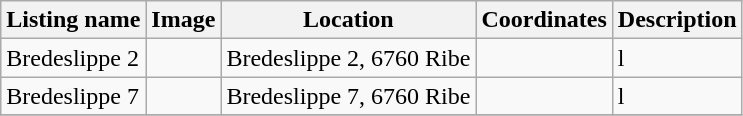<table class="wikitable sortable">
<tr>
<th>Listing name</th>
<th>Image</th>
<th>Location</th>
<th>Coordinates</th>
<th>Description</th>
</tr>
<tr>
<td>Bredeslippe 2</td>
<td></td>
<td>Bredeslippe 2, 6760 Ribe</td>
<td></td>
<td>l</td>
</tr>
<tr>
<td>Bredeslippe 7</td>
<td></td>
<td>Bredeslippe 7, 6760 Ribe</td>
<td></td>
<td>l</td>
</tr>
<tr>
</tr>
</table>
